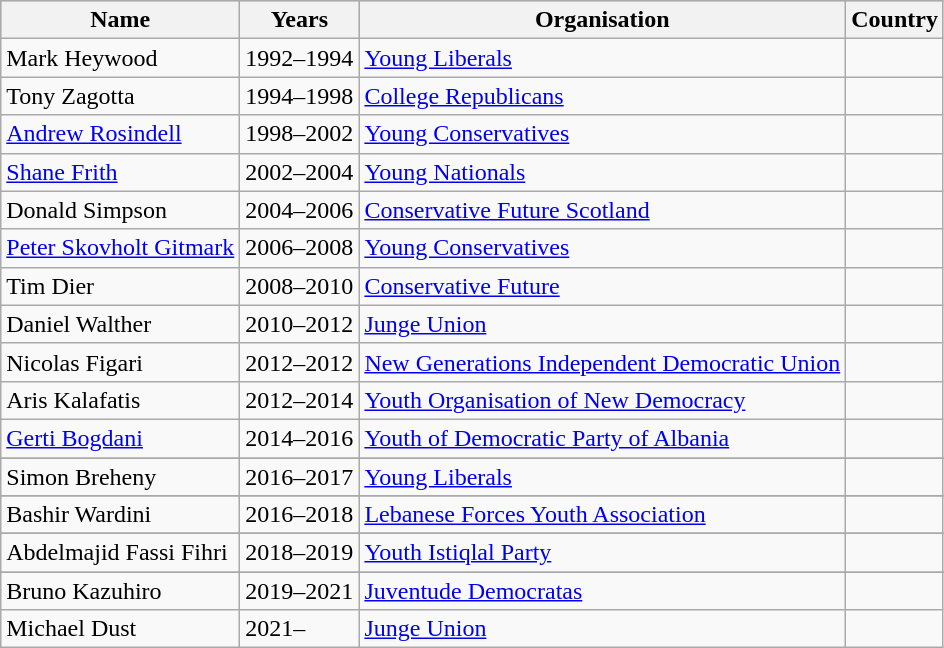<table class="wikitable sortable"}>
<tr bgcolor="#cccccc">
<th>Name</th>
<th>Years</th>
<th>Organisation</th>
<th>Country</th>
</tr>
<tr>
<td>Mark Heywood</td>
<td>1992–1994</td>
<td><a href='#'>Young Liberals</a></td>
<td></td>
</tr>
<tr>
<td>Tony Zagotta</td>
<td>1994–1998</td>
<td><a href='#'>College Republicans</a></td>
<td></td>
</tr>
<tr>
<td><a href='#'>Andrew Rosindell</a></td>
<td>1998–2002</td>
<td><a href='#'>Young Conservatives</a></td>
<td></td>
</tr>
<tr>
<td><a href='#'>Shane Frith</a></td>
<td>2002–2004</td>
<td><a href='#'>Young Nationals</a></td>
<td></td>
</tr>
<tr>
<td>Donald Simpson</td>
<td>2004–2006</td>
<td><a href='#'>Conservative Future Scotland</a></td>
<td></td>
</tr>
<tr>
<td><a href='#'>Peter Skovholt Gitmark</a></td>
<td>2006–2008</td>
<td><a href='#'>Young Conservatives</a></td>
<td></td>
</tr>
<tr>
<td>Tim Dier</td>
<td>2008–2010</td>
<td><a href='#'>Conservative Future</a></td>
<td></td>
</tr>
<tr>
<td>Daniel Walther</td>
<td>2010–2012</td>
<td><a href='#'>Junge Union</a></td>
<td></td>
</tr>
<tr>
<td>Nicolas Figari</td>
<td>2012–2012</td>
<td><a href='#'>New Generations Independent Democratic Union</a></td>
<td></td>
</tr>
<tr>
<td>Aris Kalafatis</td>
<td>2012–2014</td>
<td><a href='#'>Youth Organisation of New Democracy</a></td>
<td></td>
</tr>
<tr>
<td><a href='#'>Gerti Bogdani</a></td>
<td>2014–2016</td>
<td><a href='#'>Youth of Democratic Party of Albania</a></td>
<td></td>
</tr>
<tr>
</tr>
<tr>
<td>Simon Breheny</td>
<td>2016–2017</td>
<td><a href='#'>Young Liberals</a></td>
<td></td>
</tr>
<tr>
</tr>
<tr>
<td>Bashir Wardini</td>
<td>2016–2018</td>
<td><a href='#'>Lebanese Forces Youth Association</a></td>
<td></td>
</tr>
<tr>
</tr>
<tr>
<td>Abdelmajid Fassi Fihri</td>
<td>2018–2019</td>
<td><a href='#'>Youth Istiqlal Party</a></td>
<td></td>
</tr>
<tr>
</tr>
<tr>
<td>Bruno Kazuhiro</td>
<td>2019–2021</td>
<td><a href='#'>Juventude Democratas</a></td>
<td></td>
</tr>
<tr>
<td>Michael Dust</td>
<td>2021–</td>
<td><a href='#'>Junge Union</a></td>
<td></td>
</tr>
</table>
